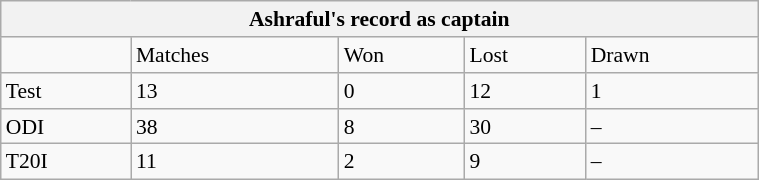<table class="wikitable" style="float: right; margin-left: 1em; width: 40%; font-size: 90%;" cellspacing="5">
<tr>
<th colspan="6"><strong>Ashraful's record as captain</strong></th>
</tr>
<tr>
<td> </td>
<td>Matches</td>
<td>Won</td>
<td>Lost</td>
<td>Drawn</td>
</tr>
<tr>
<td>Test</td>
<td>13</td>
<td>0</td>
<td>12</td>
<td>1</td>
</tr>
<tr>
<td>ODI</td>
<td>38</td>
<td>8</td>
<td>30</td>
<td>–</td>
</tr>
<tr>
<td>T20I</td>
<td>11</td>
<td>2</td>
<td>9</td>
<td>–</td>
</tr>
</table>
